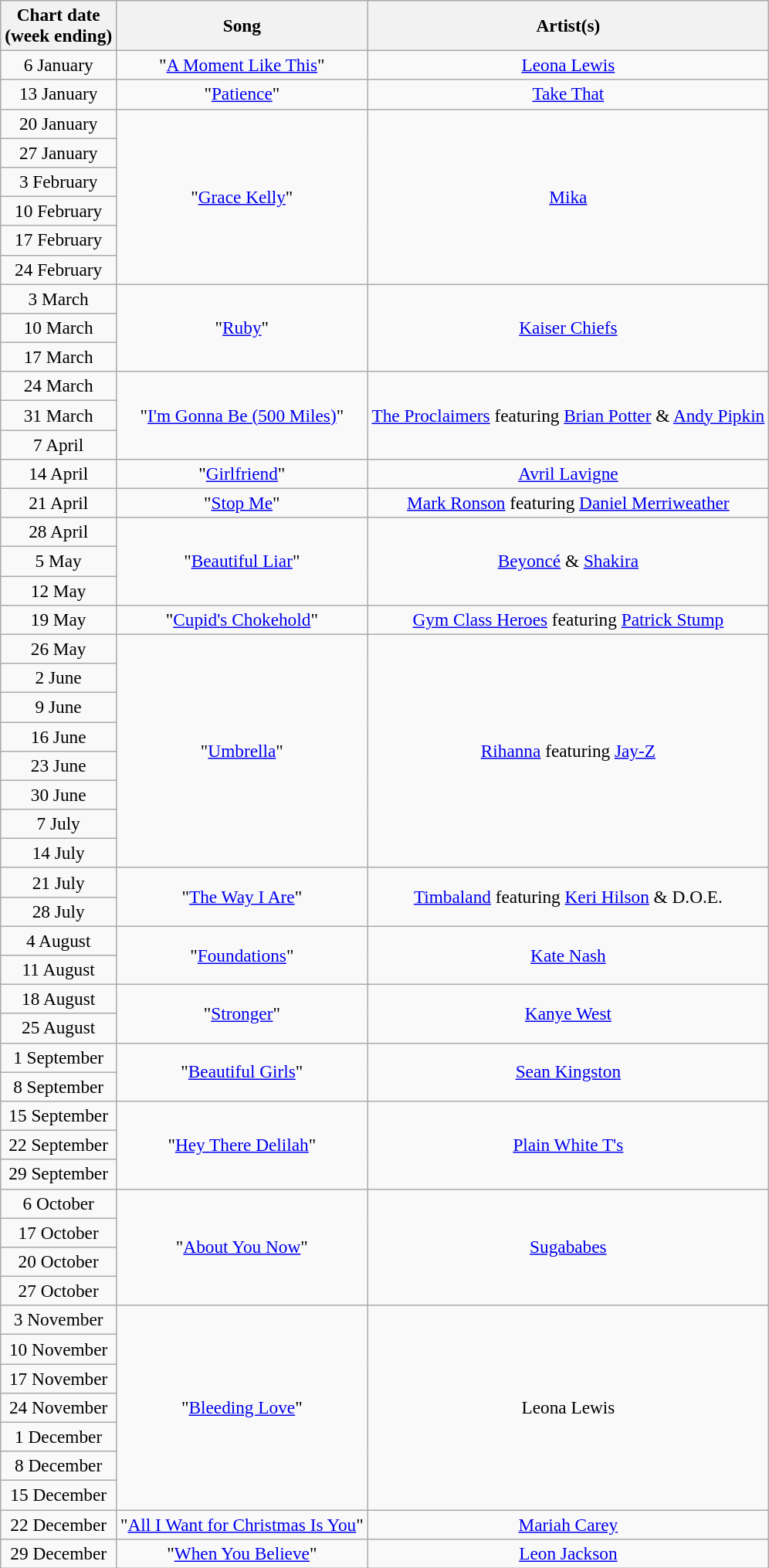<table class="wikitable sortable toccolours" style="font-size:97%; text-align:center;">
<tr>
<th>Chart date<br>(week ending)</th>
<th>Song</th>
<th>Artist(s)</th>
</tr>
<tr (*) = sales.>
<td>6 January</td>
<td>"<a href='#'>A Moment Like This</a>"</td>
<td><a href='#'>Leona Lewis</a></td>
</tr>
<tr>
<td>13 January</td>
<td>"<a href='#'>Patience</a>"</td>
<td><a href='#'>Take That</a></td>
</tr>
<tr>
<td>20 January</td>
<td rowspan="6">"<a href='#'>Grace Kelly</a>"</td>
<td rowspan="6"><a href='#'>Mika</a></td>
</tr>
<tr>
<td>27 January</td>
</tr>
<tr>
<td>3 February</td>
</tr>
<tr>
<td>10 February</td>
</tr>
<tr>
<td>17 February</td>
</tr>
<tr>
<td>24 February</td>
</tr>
<tr>
<td>3 March</td>
<td rowspan="3">"<a href='#'>Ruby</a>"</td>
<td rowspan="3"><a href='#'>Kaiser Chiefs</a></td>
</tr>
<tr>
<td>10 March</td>
</tr>
<tr>
<td>17 March</td>
</tr>
<tr>
<td>24 March</td>
<td rowspan="3">"<a href='#'>I'm Gonna Be (500 Miles)</a>"</td>
<td rowspan="3"><a href='#'>The Proclaimers</a> featuring <a href='#'>Brian Potter</a> & <a href='#'>Andy Pipkin</a></td>
</tr>
<tr>
<td>31 March</td>
</tr>
<tr>
<td>7 April</td>
</tr>
<tr>
<td>14 April</td>
<td>"<a href='#'>Girlfriend</a>"</td>
<td><a href='#'>Avril Lavigne</a></td>
</tr>
<tr>
<td>21 April</td>
<td>"<a href='#'>Stop Me</a>"</td>
<td><a href='#'>Mark Ronson</a> featuring <a href='#'>Daniel Merriweather</a></td>
</tr>
<tr>
<td>28 April</td>
<td rowspan="3">"<a href='#'>Beautiful Liar</a>"</td>
<td rowspan="3"><a href='#'>Beyoncé</a> & <a href='#'>Shakira</a></td>
</tr>
<tr>
<td>5 May</td>
</tr>
<tr>
<td>12 May</td>
</tr>
<tr>
<td>19 May</td>
<td>"<a href='#'>Cupid's Chokehold</a>"</td>
<td><a href='#'>Gym Class Heroes</a> featuring <a href='#'>Patrick Stump</a></td>
</tr>
<tr>
<td>26 May</td>
<td rowspan="8">"<a href='#'>Umbrella</a>"</td>
<td rowspan="8"><a href='#'>Rihanna</a> featuring <a href='#'>Jay-Z</a></td>
</tr>
<tr>
<td>2 June</td>
</tr>
<tr>
<td>9 June</td>
</tr>
<tr>
<td>16 June</td>
</tr>
<tr>
<td>23 June</td>
</tr>
<tr>
<td>30 June</td>
</tr>
<tr>
<td>7 July</td>
</tr>
<tr>
<td>14 July</td>
</tr>
<tr>
<td>21 July</td>
<td rowspan="2">"<a href='#'>The Way I Are</a>"</td>
<td rowspan="2"><a href='#'>Timbaland</a> featuring <a href='#'>Keri Hilson</a> & D.O.E.</td>
</tr>
<tr>
<td>28 July</td>
</tr>
<tr>
<td>4 August</td>
<td rowspan="2">"<a href='#'>Foundations</a>"</td>
<td rowspan="2"><a href='#'>Kate Nash</a></td>
</tr>
<tr>
<td>11 August</td>
</tr>
<tr>
<td>18 August</td>
<td rowspan="2">"<a href='#'>Stronger</a>"</td>
<td rowspan="2"><a href='#'>Kanye West</a></td>
</tr>
<tr>
<td>25 August</td>
</tr>
<tr>
<td>1 September</td>
<td rowspan="2">"<a href='#'>Beautiful Girls</a>"</td>
<td rowspan="2"><a href='#'>Sean Kingston</a></td>
</tr>
<tr>
<td>8 September</td>
</tr>
<tr>
<td>15 September</td>
<td rowspan="3">"<a href='#'>Hey There Delilah</a>"</td>
<td rowspan="3"><a href='#'>Plain White T's</a></td>
</tr>
<tr>
<td>22 September</td>
</tr>
<tr>
<td>29 September</td>
</tr>
<tr>
<td>6 October</td>
<td rowspan="4">"<a href='#'>About You Now</a>"</td>
<td rowspan="4"><a href='#'>Sugababes</a></td>
</tr>
<tr>
<td>17 October</td>
</tr>
<tr>
<td>20 October</td>
</tr>
<tr>
<td>27 October</td>
</tr>
<tr>
<td>3 November</td>
<td rowspan="7">"<a href='#'>Bleeding Love</a>"</td>
<td rowspan="7">Leona Lewis</td>
</tr>
<tr>
<td>10 November</td>
</tr>
<tr>
<td>17 November</td>
</tr>
<tr>
<td>24 November</td>
</tr>
<tr>
<td>1 December</td>
</tr>
<tr>
<td>8 December</td>
</tr>
<tr>
<td>15 December</td>
</tr>
<tr>
<td>22 December</td>
<td>"<a href='#'>All I Want for Christmas Is You</a>"</td>
<td><a href='#'>Mariah Carey</a></td>
</tr>
<tr>
<td>29 December</td>
<td>"<a href='#'>When You Believe</a>"</td>
<td><a href='#'>Leon Jackson</a></td>
</tr>
</table>
